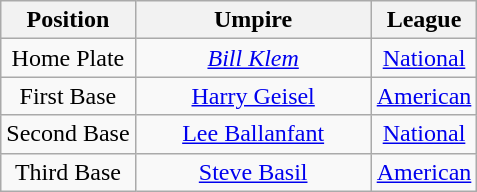<table class="wikitable" style="font-size: 100%; text-align:center;">
<tr>
<th>Position</th>
<th width="150">Umpire</th>
<th>League</th>
</tr>
<tr>
<td>Home Plate</td>
<td><em><a href='#'>Bill Klem</a></em></td>
<td><a href='#'>National</a></td>
</tr>
<tr>
<td>First Base</td>
<td><a href='#'>Harry Geisel</a></td>
<td><a href='#'>American</a></td>
</tr>
<tr>
<td>Second Base</td>
<td><a href='#'>Lee Ballanfant</a></td>
<td><a href='#'>National</a></td>
</tr>
<tr>
<td>Third Base</td>
<td><a href='#'>Steve Basil</a></td>
<td><a href='#'>American</a></td>
</tr>
</table>
